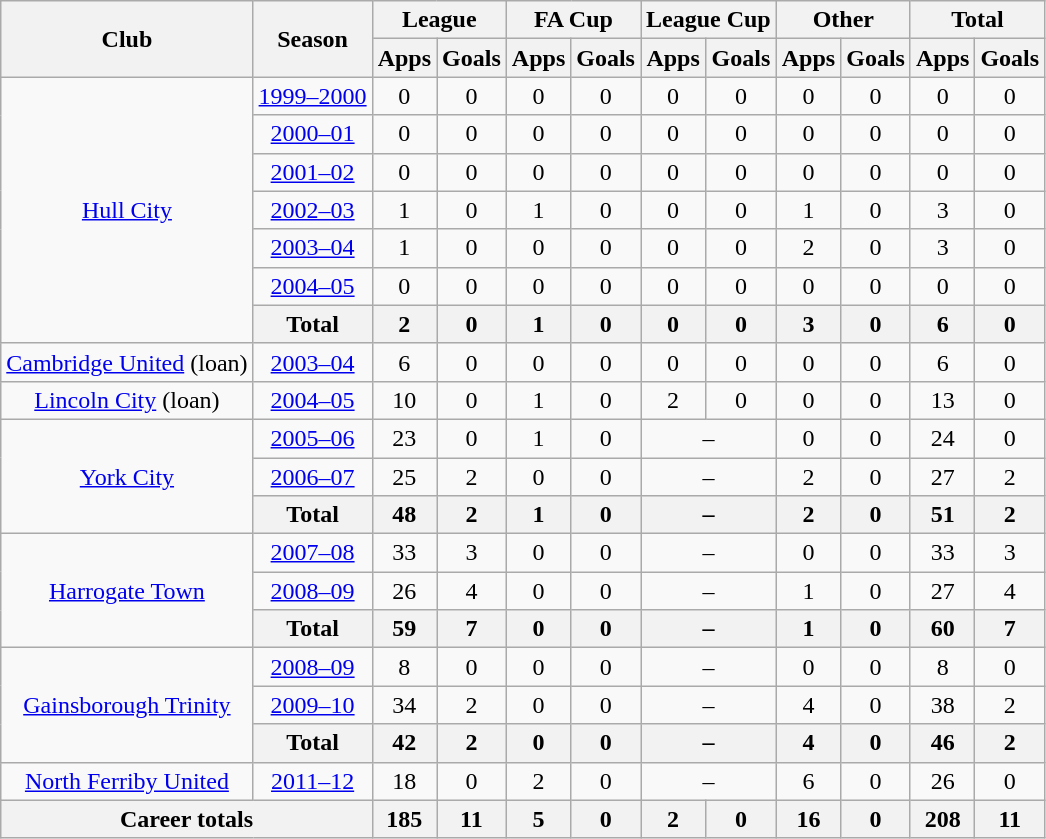<table class="wikitable" style="text-align: center;">
<tr>
<th rowspan="2">Club</th>
<th rowspan="2">Season</th>
<th colspan="2">League</th>
<th colspan="2">FA Cup</th>
<th colspan="2">League Cup</th>
<th colspan="2">Other</th>
<th colspan="2">Total</th>
</tr>
<tr>
<th>Apps</th>
<th>Goals</th>
<th>Apps</th>
<th>Goals</th>
<th>Apps</th>
<th>Goals</th>
<th>Apps</th>
<th>Goals</th>
<th>Apps</th>
<th>Goals</th>
</tr>
<tr>
<td rowspan="7" valign="center"><a href='#'>Hull City</a></td>
<td><a href='#'>1999–2000</a></td>
<td>0</td>
<td>0</td>
<td>0</td>
<td>0</td>
<td>0</td>
<td>0</td>
<td>0</td>
<td>0</td>
<td>0</td>
<td>0</td>
</tr>
<tr>
<td><a href='#'>2000–01</a></td>
<td>0</td>
<td>0</td>
<td>0</td>
<td>0</td>
<td>0</td>
<td>0</td>
<td>0</td>
<td>0</td>
<td>0</td>
<td>0</td>
</tr>
<tr>
<td><a href='#'>2001–02</a></td>
<td>0</td>
<td>0</td>
<td>0</td>
<td>0</td>
<td>0</td>
<td>0</td>
<td>0</td>
<td>0</td>
<td>0</td>
<td>0</td>
</tr>
<tr>
<td><a href='#'>2002–03</a></td>
<td>1</td>
<td>0</td>
<td>1</td>
<td>0</td>
<td>0</td>
<td>0</td>
<td>1</td>
<td>0</td>
<td>3</td>
<td>0</td>
</tr>
<tr>
<td><a href='#'>2003–04</a></td>
<td>1</td>
<td>0</td>
<td>0</td>
<td>0</td>
<td>0</td>
<td>0</td>
<td>2</td>
<td>0</td>
<td>3</td>
<td>0</td>
</tr>
<tr>
<td><a href='#'>2004–05</a></td>
<td>0</td>
<td>0</td>
<td>0</td>
<td>0</td>
<td>0</td>
<td>0</td>
<td>0</td>
<td>0</td>
<td>0</td>
<td>0</td>
</tr>
<tr>
<th>Total</th>
<th>2</th>
<th>0</th>
<th>1</th>
<th>0</th>
<th>0</th>
<th>0</th>
<th>3</th>
<th>0</th>
<th>6</th>
<th>0</th>
</tr>
<tr>
<td rowspan="1" valign="center"><a href='#'>Cambridge United</a> (loan)</td>
<td><a href='#'>2003–04</a></td>
<td>6</td>
<td>0</td>
<td>0</td>
<td>0</td>
<td>0</td>
<td>0</td>
<td>0</td>
<td>0</td>
<td>6</td>
<td>0</td>
</tr>
<tr>
<td rowspan="1" valign="center"><a href='#'>Lincoln City</a> (loan)</td>
<td><a href='#'>2004–05</a></td>
<td>10</td>
<td>0</td>
<td>1</td>
<td>0</td>
<td>2</td>
<td>0</td>
<td>0</td>
<td>0</td>
<td>13</td>
<td>0</td>
</tr>
<tr>
<td rowspan="3" valign="center"><a href='#'>York City</a></td>
<td><a href='#'>2005–06</a></td>
<td>23</td>
<td>0</td>
<td>1</td>
<td>0</td>
<td colspan="2">–</td>
<td>0</td>
<td>0</td>
<td>24</td>
<td>0</td>
</tr>
<tr>
<td><a href='#'>2006–07</a></td>
<td>25</td>
<td>2</td>
<td>0</td>
<td>0</td>
<td colspan="2">–</td>
<td>2</td>
<td>0</td>
<td>27</td>
<td>2</td>
</tr>
<tr>
<th>Total</th>
<th>48</th>
<th>2</th>
<th>1</th>
<th>0</th>
<th colspan="2">–</th>
<th>2</th>
<th>0</th>
<th>51</th>
<th>2</th>
</tr>
<tr>
<td rowspan="3" valign="center"><a href='#'>Harrogate Town</a></td>
<td><a href='#'>2007–08</a></td>
<td>33</td>
<td>3</td>
<td>0</td>
<td>0</td>
<td colspan="2">–</td>
<td>0</td>
<td>0</td>
<td>33</td>
<td>3</td>
</tr>
<tr>
<td><a href='#'>2008–09</a></td>
<td>26</td>
<td>4</td>
<td>0</td>
<td>0</td>
<td colspan="2">–</td>
<td>1</td>
<td>0</td>
<td>27</td>
<td>4</td>
</tr>
<tr>
<th>Total</th>
<th>59</th>
<th>7</th>
<th>0</th>
<th>0</th>
<th colspan="2">–</th>
<th>1</th>
<th>0</th>
<th>60</th>
<th>7</th>
</tr>
<tr>
<td rowspan="3" valign="center"><a href='#'>Gainsborough Trinity</a></td>
<td><a href='#'>2008–09</a></td>
<td>8</td>
<td>0</td>
<td>0</td>
<td>0</td>
<td colspan="2">–</td>
<td>0</td>
<td>0</td>
<td>8</td>
<td>0</td>
</tr>
<tr>
<td><a href='#'>2009–10</a></td>
<td>34</td>
<td>2</td>
<td>0</td>
<td>0</td>
<td colspan="2">–</td>
<td>4</td>
<td>0</td>
<td>38</td>
<td>2</td>
</tr>
<tr>
<th>Total</th>
<th>42</th>
<th>2</th>
<th>0</th>
<th>0</th>
<th colspan="2">–</th>
<th>4</th>
<th>0</th>
<th>46</th>
<th>2</th>
</tr>
<tr>
<td rowspan="1" valign="center"><a href='#'>North Ferriby United</a></td>
<td><a href='#'>2011–12</a></td>
<td>18</td>
<td>0</td>
<td>2</td>
<td>0</td>
<td colspan="2">–</td>
<td>6</td>
<td>0</td>
<td>26</td>
<td>0</td>
</tr>
<tr>
<th colspan="2">Career totals</th>
<th>185</th>
<th>11</th>
<th>5</th>
<th>0</th>
<th>2</th>
<th>0</th>
<th>16</th>
<th>0</th>
<th>208</th>
<th>11</th>
</tr>
</table>
